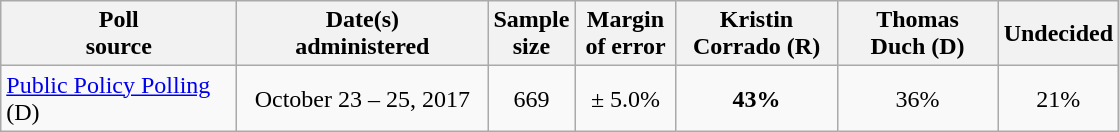<table class="wikitable">
<tr>
<th style="width:150px;">Poll<br> source</th>
<th style="width:160px;">Date(s)<br> administered</th>
<th>Sample<br>size</th>
<th style="width:60px;">Margin<br> of error</th>
<th style="width:100px;">Kristin<br>Corrado (R)</th>
<th style="width:100px;">Thomas<br>Duch (D)</th>
<th>Undecided</th>
</tr>
<tr>
<td><a href='#'>Public Policy Polling</a> (D)</td>
<td align="center">October 23 – 25, 2017</td>
<td align="center">669</td>
<td align="center">± 5.0%</td>
<td align="center" ><strong>43%</strong></td>
<td align="center">36%</td>
<td align="center">21%</td>
</tr>
</table>
